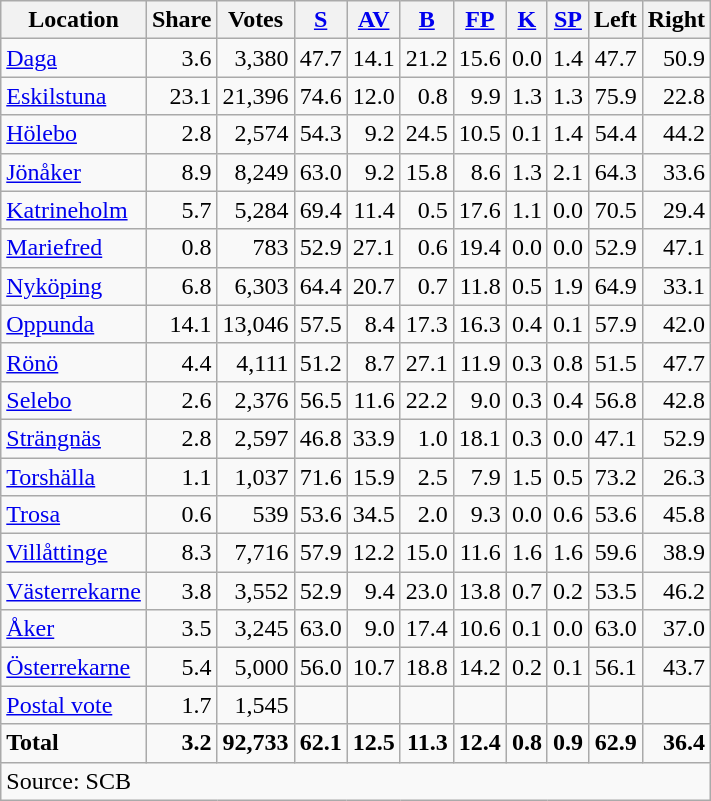<table class="wikitable sortable" style=text-align:right>
<tr>
<th>Location</th>
<th>Share</th>
<th>Votes</th>
<th><a href='#'>S</a></th>
<th><a href='#'>AV</a></th>
<th><a href='#'>B</a></th>
<th><a href='#'>FP</a></th>
<th><a href='#'>K</a></th>
<th><a href='#'>SP</a></th>
<th>Left</th>
<th>Right</th>
</tr>
<tr>
<td align=left><a href='#'>Daga</a></td>
<td>3.6</td>
<td>3,380</td>
<td>47.7</td>
<td>14.1</td>
<td>21.2</td>
<td>15.6</td>
<td>0.0</td>
<td>1.4</td>
<td>47.7</td>
<td>50.9</td>
</tr>
<tr>
<td align=left><a href='#'>Eskilstuna</a></td>
<td>23.1</td>
<td>21,396</td>
<td>74.6</td>
<td>12.0</td>
<td>0.8</td>
<td>9.9</td>
<td>1.3</td>
<td>1.3</td>
<td>75.9</td>
<td>22.8</td>
</tr>
<tr>
<td align=left><a href='#'>Hölebo</a></td>
<td>2.8</td>
<td>2,574</td>
<td>54.3</td>
<td>9.2</td>
<td>24.5</td>
<td>10.5</td>
<td>0.1</td>
<td>1.4</td>
<td>54.4</td>
<td>44.2</td>
</tr>
<tr>
<td align=left><a href='#'>Jönåker</a></td>
<td>8.9</td>
<td>8,249</td>
<td>63.0</td>
<td>9.2</td>
<td>15.8</td>
<td>8.6</td>
<td>1.3</td>
<td>2.1</td>
<td>64.3</td>
<td>33.6</td>
</tr>
<tr>
<td align=left><a href='#'>Katrineholm</a></td>
<td>5.7</td>
<td>5,284</td>
<td>69.4</td>
<td>11.4</td>
<td>0.5</td>
<td>17.6</td>
<td>1.1</td>
<td>0.0</td>
<td>70.5</td>
<td>29.4</td>
</tr>
<tr>
<td align=left><a href='#'>Mariefred</a></td>
<td>0.8</td>
<td>783</td>
<td>52.9</td>
<td>27.1</td>
<td>0.6</td>
<td>19.4</td>
<td>0.0</td>
<td>0.0</td>
<td>52.9</td>
<td>47.1</td>
</tr>
<tr>
<td align=left><a href='#'>Nyköping</a></td>
<td>6.8</td>
<td>6,303</td>
<td>64.4</td>
<td>20.7</td>
<td>0.7</td>
<td>11.8</td>
<td>0.5</td>
<td>1.9</td>
<td>64.9</td>
<td>33.1</td>
</tr>
<tr>
<td align=left><a href='#'>Oppunda</a></td>
<td>14.1</td>
<td>13,046</td>
<td>57.5</td>
<td>8.4</td>
<td>17.3</td>
<td>16.3</td>
<td>0.4</td>
<td>0.1</td>
<td>57.9</td>
<td>42.0</td>
</tr>
<tr>
<td align=left><a href='#'>Rönö</a></td>
<td>4.4</td>
<td>4,111</td>
<td>51.2</td>
<td>8.7</td>
<td>27.1</td>
<td>11.9</td>
<td>0.3</td>
<td>0.8</td>
<td>51.5</td>
<td>47.7</td>
</tr>
<tr>
<td align=left><a href='#'>Selebo</a></td>
<td>2.6</td>
<td>2,376</td>
<td>56.5</td>
<td>11.6</td>
<td>22.2</td>
<td>9.0</td>
<td>0.3</td>
<td>0.4</td>
<td>56.8</td>
<td>42.8</td>
</tr>
<tr>
<td align=left><a href='#'>Strängnäs</a></td>
<td>2.8</td>
<td>2,597</td>
<td>46.8</td>
<td>33.9</td>
<td>1.0</td>
<td>18.1</td>
<td>0.3</td>
<td>0.0</td>
<td>47.1</td>
<td>52.9</td>
</tr>
<tr>
<td align=left><a href='#'>Torshälla</a></td>
<td>1.1</td>
<td>1,037</td>
<td>71.6</td>
<td>15.9</td>
<td>2.5</td>
<td>7.9</td>
<td>1.5</td>
<td>0.5</td>
<td>73.2</td>
<td>26.3</td>
</tr>
<tr>
<td align=left><a href='#'>Trosa</a></td>
<td>0.6</td>
<td>539</td>
<td>53.6</td>
<td>34.5</td>
<td>2.0</td>
<td>9.3</td>
<td>0.0</td>
<td>0.6</td>
<td>53.6</td>
<td>45.8</td>
</tr>
<tr>
<td align=left><a href='#'>Villåttinge</a></td>
<td>8.3</td>
<td>7,716</td>
<td>57.9</td>
<td>12.2</td>
<td>15.0</td>
<td>11.6</td>
<td>1.6</td>
<td>1.6</td>
<td>59.6</td>
<td>38.9</td>
</tr>
<tr>
<td align=left><a href='#'>Västerrekarne</a></td>
<td>3.8</td>
<td>3,552</td>
<td>52.9</td>
<td>9.4</td>
<td>23.0</td>
<td>13.8</td>
<td>0.7</td>
<td>0.2</td>
<td>53.5</td>
<td>46.2</td>
</tr>
<tr>
<td align=left><a href='#'>Åker</a></td>
<td>3.5</td>
<td>3,245</td>
<td>63.0</td>
<td>9.0</td>
<td>17.4</td>
<td>10.6</td>
<td>0.1</td>
<td>0.0</td>
<td>63.0</td>
<td>37.0</td>
</tr>
<tr>
<td align=left><a href='#'>Österrekarne</a></td>
<td>5.4</td>
<td>5,000</td>
<td>56.0</td>
<td>10.7</td>
<td>18.8</td>
<td>14.2</td>
<td>0.2</td>
<td>0.1</td>
<td>56.1</td>
<td>43.7</td>
</tr>
<tr>
<td align=left><a href='#'>Postal vote</a></td>
<td>1.7</td>
<td>1,545</td>
<td></td>
<td></td>
<td></td>
<td></td>
<td></td>
<td></td>
<td></td>
<td></td>
</tr>
<tr>
<td align=left><strong>Total</strong></td>
<td><strong>3.2</strong></td>
<td><strong>92,733</strong></td>
<td><strong>62.1</strong></td>
<td><strong>12.5</strong></td>
<td><strong>11.3</strong></td>
<td><strong>12.4</strong></td>
<td><strong>0.8</strong></td>
<td><strong>0.9</strong></td>
<td><strong>62.9</strong></td>
<td><strong>36.4</strong></td>
</tr>
<tr>
<td align=left colspan=11>Source: SCB </td>
</tr>
</table>
